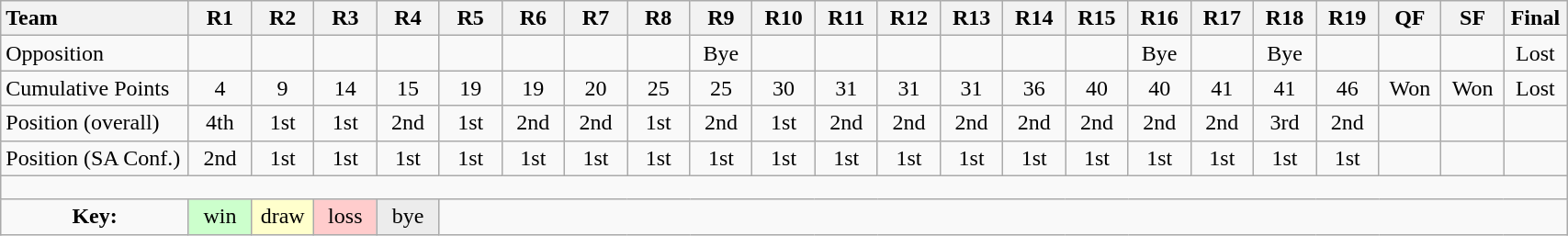<table class="wikitable" style="text-align:center; width:90%; font-size:100%">
<tr>
<th style="text-align:left; width:12%;">Team</th>
<th style="width:4%;">R1</th>
<th style="width:4%;">R2</th>
<th style="width:4%;">R3</th>
<th style="width:4%;">R4</th>
<th style="width:4%;">R5</th>
<th style="width:4%;">R6</th>
<th style="width:4%;">R7</th>
<th style="width:4%;">R8</th>
<th style="width:4%;">R9</th>
<th style="width:4%;">R10</th>
<th style="width:4%;">R11</th>
<th style="width:4%;">R12</th>
<th style="width:4%;">R13</th>
<th style="width:4%;">R14</th>
<th style="width:4%;">R15</th>
<th style="width:4%;">R16</th>
<th style="width:4%;">R17</th>
<th style="width:4%;">R18</th>
<th style="width:4%;">R19</th>
<th style="width:4%;">QF</th>
<th style="width:4%;">SF</th>
<th style="width:4%;">Final</th>
</tr>
<tr>
<td style="text-align:left;">Opposition</td>
<td></td>
<td></td>
<td></td>
<td></td>
<td></td>
<td></td>
<td></td>
<td></td>
<td>Bye</td>
<td></td>
<td></td>
<td></td>
<td></td>
<td></td>
<td></td>
<td>Bye</td>
<td></td>
<td>Bye</td>
<td></td>
<td></td>
<td></td>
<td>Lost</td>
</tr>
<tr>
<td style="text-align:left;">Cumulative Points</td>
<td>4</td>
<td>9</td>
<td>14</td>
<td>15</td>
<td>19</td>
<td>19</td>
<td>20</td>
<td>25</td>
<td>25</td>
<td>30</td>
<td>31</td>
<td>31</td>
<td>31</td>
<td>36</td>
<td>40</td>
<td>40</td>
<td>41</td>
<td>41</td>
<td>46</td>
<td>Won</td>
<td>Won</td>
<td>Lost</td>
</tr>
<tr>
<td style="text-align:left;">Position (overall)</td>
<td>4th</td>
<td>1st</td>
<td>1st</td>
<td>2nd</td>
<td>1st</td>
<td>2nd</td>
<td>2nd</td>
<td>1st</td>
<td>2nd</td>
<td>1st</td>
<td>2nd</td>
<td>2nd</td>
<td>2nd</td>
<td>2nd</td>
<td>2nd</td>
<td>2nd</td>
<td>2nd</td>
<td>3rd</td>
<td>2nd</td>
<td></td>
<td></td>
<td></td>
</tr>
<tr>
<td style="text-align:left;">Position (SA Conf.)</td>
<td>2nd</td>
<td>1st</td>
<td>1st</td>
<td>1st</td>
<td>1st</td>
<td>1st</td>
<td>1st</td>
<td>1st</td>
<td>1st</td>
<td>1st</td>
<td>1st</td>
<td>1st</td>
<td>1st</td>
<td>1st</td>
<td>1st</td>
<td>1st</td>
<td>1st</td>
<td>1st</td>
<td>1st</td>
<td></td>
<td></td>
<td></td>
</tr>
<tr>
<td colspan=100% style="height:10px"></td>
</tr>
<tr>
<td><strong>Key:</strong></td>
<td style="background:#CCFFCC;">win</td>
<td style="background:#FFFFCC;">draw</td>
<td style="background:#FFCCCC;">loss</td>
<td style="background:#ECECEC;">bye</td>
<td colspan=100%></td>
</tr>
</table>
